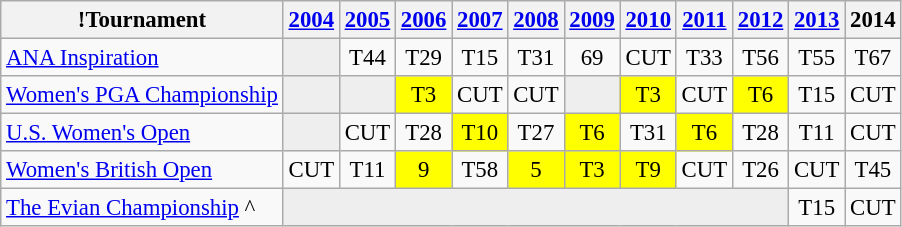<table class="wikitable" style="font-size:95%;text-align:center;">
<tr>
<th>!Tournament</th>
<th><a href='#'>2004</a></th>
<th><a href='#'>2005</a></th>
<th><a href='#'>2006</a></th>
<th><a href='#'>2007</a></th>
<th><a href='#'>2008</a></th>
<th><a href='#'>2009</a></th>
<th><a href='#'>2010</a></th>
<th><a href='#'>2011</a></th>
<th><a href='#'>2012</a></th>
<th><a href='#'>2013</a></th>
<th>2014</th>
</tr>
<tr>
<td align=left><a href='#'>ANA Inspiration</a></td>
<td style="background:#eeeeee;"></td>
<td>T44</td>
<td>T29</td>
<td>T15</td>
<td>T31</td>
<td>69</td>
<td>CUT</td>
<td>T33</td>
<td>T56</td>
<td>T55</td>
<td>T67</td>
</tr>
<tr>
<td align=left><a href='#'>Women's PGA Championship</a></td>
<td style="background:#eeeeee;"></td>
<td style="background:#eeeeee;"></td>
<td style="background:yellow;">T3</td>
<td>CUT</td>
<td>CUT</td>
<td style="background:#eeeeee;"></td>
<td style="background:yellow;">T3</td>
<td>CUT</td>
<td style="background:yellow;">T6</td>
<td>T15</td>
<td>CUT</td>
</tr>
<tr>
<td align=left><a href='#'>U.S. Women's Open</a></td>
<td style="background:#eeeeee;"></td>
<td>CUT</td>
<td>T28</td>
<td style="background:yellow;">T10</td>
<td>T27</td>
<td style="background:yellow;">T6</td>
<td>T31</td>
<td style="background:yellow;">T6</td>
<td>T28</td>
<td>T11</td>
<td>CUT</td>
</tr>
<tr>
<td align=left><a href='#'>Women's British Open</a></td>
<td>CUT</td>
<td>T11</td>
<td style="background:yellow;">9</td>
<td>T58</td>
<td style="background:yellow;">5</td>
<td style="background:yellow;">T3</td>
<td style="background:yellow;">T9</td>
<td>CUT</td>
<td>T26</td>
<td>CUT</td>
<td>T45</td>
</tr>
<tr>
<td align=left><a href='#'>The Evian Championship</a> ^</td>
<td style="background:#eeeeee;" colspan=9></td>
<td>T15</td>
<td>CUT</td>
</tr>
</table>
